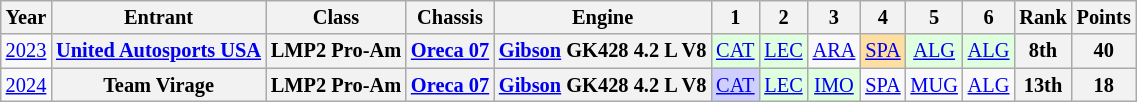<table class="wikitable" style="text-align:center; font-size:85%">
<tr>
<th>Year</th>
<th>Entrant</th>
<th>Class</th>
<th>Chassis</th>
<th>Engine</th>
<th>1</th>
<th>2</th>
<th>3</th>
<th>4</th>
<th>5</th>
<th>6</th>
<th>Rank</th>
<th>Points</th>
</tr>
<tr>
<td><a href='#'>2023</a></td>
<th nowrap><a href='#'>United Autosports USA</a></th>
<th nowrap>LMP2 Pro-Am</th>
<th nowrap><a href='#'>Oreca 07</a></th>
<th nowrap><a href='#'>Gibson</a> GK428 4.2 L V8</th>
<td style="background:#DFFFDF;"><a href='#'>CAT</a><br></td>
<td style="background:#DFFFDF;"><a href='#'>LEC</a><br></td>
<td><a href='#'>ARA</a></td>
<td style="background:#FFDF9F;"><a href='#'>SPA</a><br></td>
<td style="background:#DFFFDF;"><a href='#'>ALG</a><br></td>
<td style="background:#DFFFDF;"><a href='#'>ALG</a><br></td>
<th>8th</th>
<th>40</th>
</tr>
<tr>
<td><a href='#'>2024</a></td>
<th nowrap>Team Virage</th>
<th nowrap>LMP2 Pro-Am</th>
<th nowrap><a href='#'>Oreca 07</a></th>
<th nowrap><a href='#'>Gibson</a> GK428 4.2 L V8</th>
<td style="background:#CFCFFF;"><a href='#'>CAT</a><br></td>
<td style="background:#DFFFDF;"><a href='#'>LEC</a><br></td>
<td style="background:#DFFFDF;"><a href='#'>IMO</a><br></td>
<td><a href='#'>SPA</a></td>
<td><a href='#'>MUG</a></td>
<td><a href='#'>ALG</a></td>
<th>13th</th>
<th>18</th>
</tr>
</table>
